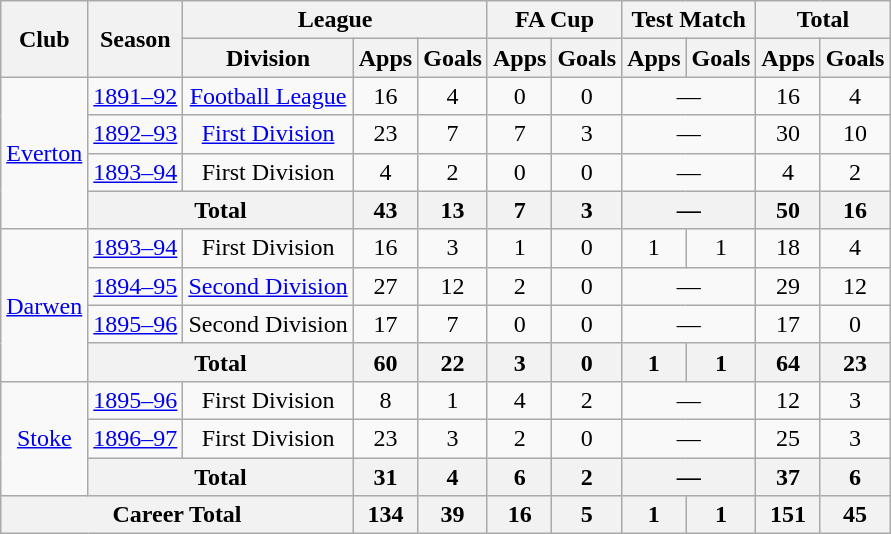<table class="wikitable" style="text-align: center;">
<tr>
<th rowspan="2">Club</th>
<th rowspan="2">Season</th>
<th colspan="3">League</th>
<th colspan="2">FA Cup</th>
<th colspan="2">Test Match</th>
<th colspan="2">Total</th>
</tr>
<tr>
<th>Division</th>
<th>Apps</th>
<th>Goals</th>
<th>Apps</th>
<th>Goals</th>
<th>Apps</th>
<th>Goals</th>
<th>Apps</th>
<th>Goals</th>
</tr>
<tr>
<td rowspan="4"><a href='#'>Everton</a></td>
<td><a href='#'>1891–92</a></td>
<td><a href='#'>Football League</a></td>
<td>16</td>
<td>4</td>
<td>0</td>
<td>0</td>
<td colspan=2>—</td>
<td>16</td>
<td>4</td>
</tr>
<tr>
<td><a href='#'>1892–93</a></td>
<td><a href='#'>First Division</a></td>
<td>23</td>
<td>7</td>
<td>7</td>
<td>3</td>
<td colspan=2>—</td>
<td>30</td>
<td>10</td>
</tr>
<tr>
<td><a href='#'>1893–94</a></td>
<td>First Division</td>
<td>4</td>
<td>2</td>
<td>0</td>
<td>0</td>
<td colspan=2>—</td>
<td>4</td>
<td>2</td>
</tr>
<tr>
<th colspan=2>Total</th>
<th>43</th>
<th>13</th>
<th>7</th>
<th>3</th>
<th colspan=2>—</th>
<th>50</th>
<th>16</th>
</tr>
<tr>
<td rowspan="4"><a href='#'>Darwen</a></td>
<td><a href='#'>1893–94</a></td>
<td>First Division</td>
<td>16</td>
<td>3</td>
<td>1</td>
<td>0</td>
<td>1</td>
<td>1</td>
<td>18</td>
<td>4</td>
</tr>
<tr>
<td><a href='#'>1894–95</a></td>
<td><a href='#'>Second Division</a></td>
<td>27</td>
<td>12</td>
<td>2</td>
<td>0</td>
<td colspan=2>—</td>
<td>29</td>
<td>12</td>
</tr>
<tr>
<td><a href='#'>1895–96</a></td>
<td>Second Division</td>
<td>17</td>
<td>7</td>
<td>0</td>
<td>0</td>
<td colspan=2>—</td>
<td>17</td>
<td>0</td>
</tr>
<tr>
<th colspan=2>Total</th>
<th>60</th>
<th>22</th>
<th>3</th>
<th>0</th>
<th>1</th>
<th>1</th>
<th>64</th>
<th>23</th>
</tr>
<tr>
<td rowspan="3"><a href='#'>Stoke</a></td>
<td><a href='#'>1895–96</a></td>
<td>First Division</td>
<td>8</td>
<td>1</td>
<td>4</td>
<td>2</td>
<td colspan=2>—</td>
<td>12</td>
<td>3</td>
</tr>
<tr>
<td><a href='#'>1896–97</a></td>
<td>First Division</td>
<td>23</td>
<td>3</td>
<td>2</td>
<td>0</td>
<td colspan=2>—</td>
<td>25</td>
<td>3</td>
</tr>
<tr>
<th colspan=2>Total</th>
<th>31</th>
<th>4</th>
<th>6</th>
<th>2</th>
<th colspan=2>—</th>
<th>37</th>
<th>6</th>
</tr>
<tr>
<th colspan="3">Career Total</th>
<th>134</th>
<th>39</th>
<th>16</th>
<th>5</th>
<th>1</th>
<th>1</th>
<th>151</th>
<th>45</th>
</tr>
</table>
